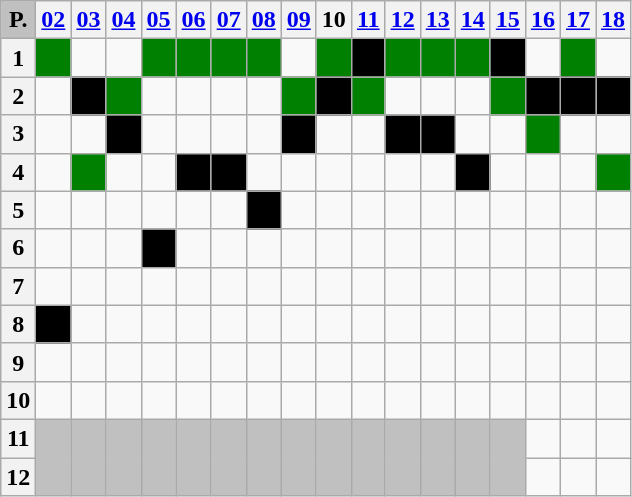<table class="wikitable" style="text-align:center;">
<tr>
<th style="background:#c0c0c0">P.</th>
<th><a href='#'>02</a></th>
<th><a href='#'>03</a></th>
<th><a href='#'>04</a></th>
<th><a href='#'>05</a></th>
<th><a href='#'>06</a></th>
<th><a href='#'>07</a></th>
<th><a href='#'>08</a></th>
<th><a href='#'>09</a></th>
<th>10</th>
<th><a href='#'>11</a></th>
<th><a href='#'>12</a></th>
<th><a href='#'>13</a></th>
<th><a href='#'>14</a></th>
<th><a href='#'>15</a></th>
<th><a href='#'>16</a></th>
<th><a href='#'>17</a></th>
<th><a href='#'>18</a></th>
</tr>
<tr>
<th>1</th>
<td style="background-color:#008000;color:white"></td>
<td></td>
<td></td>
<td style="background-color:#008000;color:white"></td>
<td style="background-color:#008000;color:white"></td>
<td style="background-color:#008000;color:white"></td>
<td style="background-color:#008000;color:white"></td>
<td></td>
<td style="background-color:#008000;color:white"></td>
<td style="background-color:#000000;color:white"></td>
<td style="background-color:#008000;color:white"></td>
<td style="background-color:#008000;color:white"></td>
<td style="background-color:#008000;color:white"></td>
<td style="background-color:black;color:white"></td>
<td></td>
<td style="background-color:#008000;color:white"></td>
<td></td>
</tr>
<tr>
<th>2</th>
<td></td>
<td style="background-color:black;color:white"></td>
<td style="background-color:#008000;color:white"></td>
<td></td>
<td></td>
<td></td>
<td></td>
<td style="background-color:#008000;color:white"></td>
<td style="background-color:#000000;color:white"></td>
<td style="background-color:#008000;color:white"></td>
<td></td>
<td></td>
<td></td>
<td style="background-color:#008000;color:white"></td>
<td style="background-color:black;color:white"></td>
<td style="background-color:black;color:white"></td>
<td style="background-color:black;color:white"></td>
</tr>
<tr>
<th>3</th>
<td></td>
<td></td>
<td style="background-color:black;color:white"></td>
<td></td>
<td></td>
<td></td>
<td></td>
<td style="background-color:black;color:white"></td>
<td></td>
<td></td>
<td style="background-color:black;color:white"></td>
<td style="background-color:black;color:white"></td>
<td></td>
<td></td>
<td style="background-color:#008000;color:white"></td>
<td></td>
<td></td>
</tr>
<tr>
<th>4</th>
<td></td>
<td style="background-color:#008000;color:white"></td>
<td></td>
<td></td>
<td style="background-color:black;color:white"></td>
<td style="background-color:black;color:white"></td>
<td></td>
<td></td>
<td></td>
<td></td>
<td></td>
<td></td>
<td style="background-color:black;color:white"></td>
<td></td>
<td></td>
<td></td>
<td style="background-color:#008000;color:white"></td>
</tr>
<tr>
<th>5</th>
<td></td>
<td></td>
<td></td>
<td></td>
<td></td>
<td></td>
<td style="background-color:black;color:white"></td>
<td></td>
<td></td>
<td></td>
<td></td>
<td></td>
<td></td>
<td></td>
<td></td>
<td></td>
<td></td>
</tr>
<tr>
<th>6</th>
<td></td>
<td></td>
<td></td>
<td style="background-color:black;color:white"></td>
<td></td>
<td></td>
<td></td>
<td></td>
<td></td>
<td></td>
<td></td>
<td></td>
<td></td>
<td></td>
<td></td>
<td></td>
<td></td>
</tr>
<tr>
<th>7</th>
<td></td>
<td></td>
<td></td>
<td></td>
<td></td>
<td></td>
<td></td>
<td></td>
<td></td>
<td></td>
<td></td>
<td></td>
<td></td>
<td></td>
<td></td>
<td></td>
<td></td>
</tr>
<tr>
<th>8</th>
<td style="background-color:black;color:white"></td>
<td></td>
<td></td>
<td></td>
<td></td>
<td></td>
<td></td>
<td></td>
<td></td>
<td></td>
<td></td>
<td></td>
<td></td>
<td></td>
<td></td>
<td></td>
<td></td>
</tr>
<tr>
<th>9</th>
<td></td>
<td></td>
<td></td>
<td></td>
<td></td>
<td></td>
<td></td>
<td></td>
<td></td>
<td></td>
<td></td>
<td></td>
<td></td>
<td></td>
<td></td>
<td></td>
<td></td>
</tr>
<tr>
<th>10</th>
<td></td>
<td></td>
<td></td>
<td></td>
<td></td>
<td></td>
<td></td>
<td></td>
<td></td>
<td></td>
<td></td>
<td></td>
<td></td>
<td></td>
<td></td>
<td></td>
<td></td>
</tr>
<tr>
<th>11</th>
<td style="background:#c0c0c0" rowspan="2"></td>
<td style="background:#c0c0c0" rowspan="2"></td>
<td style="background:#c0c0c0" rowspan="2"></td>
<td style="background:#c0c0c0" rowspan="2"></td>
<td style="background:#c0c0c0" rowspan="2"></td>
<td style="background:#c0c0c0" rowspan="2"></td>
<td style="background:#c0c0c0" rowspan="2"></td>
<td style="background:#c0c0c0" rowspan="2"></td>
<td style="background:#c0c0c0" rowspan="2"></td>
<td style="background:#c0c0c0" rowspan="2"></td>
<td style="background:#c0c0c0" rowspan="2"></td>
<td style="background:#c0c0c0" rowspan="2"></td>
<td style="background:#c0c0c0" rowspan="2"></td>
<td style="background:#c0c0c0" rowspan="2"></td>
<td></td>
<td></td>
<td></td>
</tr>
<tr>
<th>12</th>
<td></td>
<td></td>
<td></td>
</tr>
</table>
